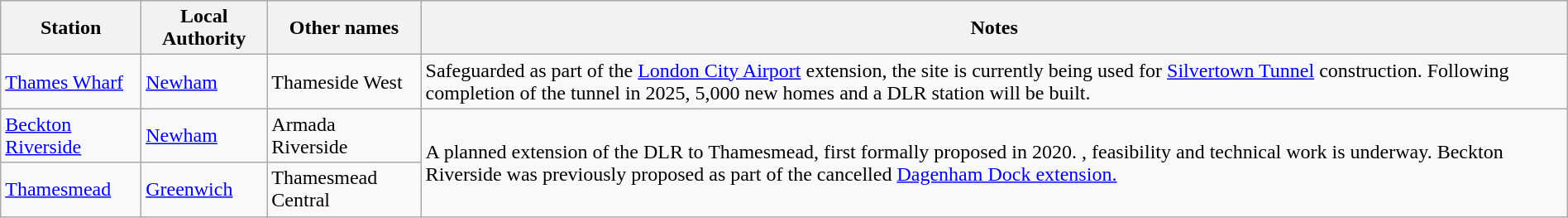<table class="wikitable" width="100%">
<tr>
<th>Station</th>
<th>Local Authority</th>
<th>Other names</th>
<th>Notes</th>
</tr>
<tr>
<td><a href='#'>Thames Wharf</a></td>
<td><a href='#'>Newham</a></td>
<td>Thameside West</td>
<td>Safeguarded as part of the <a href='#'>London City Airport</a> extension, the site is currently being used for <a href='#'>Silvertown Tunnel</a> construction. Following completion of the tunnel in 2025, 5,000 new homes and a DLR station will be built.</td>
</tr>
<tr>
<td><a href='#'>Beckton Riverside</a></td>
<td><a href='#'>Newham</a></td>
<td>Armada Riverside</td>
<td rowspan="2">A planned extension of the DLR to Thamesmead, first formally proposed in 2020. , feasibility and technical work is underway. Beckton Riverside was previously proposed as part of the cancelled <a href='#'>Dagenham Dock extension.</a></td>
</tr>
<tr>
<td><a href='#'>Thamesmead</a></td>
<td><a href='#'>Greenwich</a></td>
<td>Thamesmead Central</td>
</tr>
</table>
